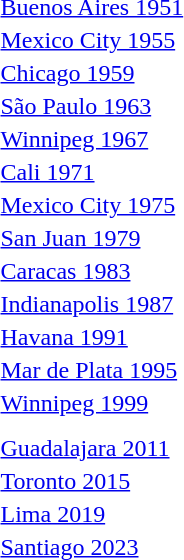<table>
<tr>
<td><a href='#'>Buenos Aires 1951</a></td>
<td></td>
<td></td>
<td></td>
</tr>
<tr>
<td><a href='#'>Mexico City 1955</a></td>
<td></td>
<td></td>
<td></td>
</tr>
<tr>
<td><a href='#'>Chicago 1959</a></td>
<td></td>
<td></td>
<td></td>
</tr>
<tr>
<td><a href='#'>São Paulo 1963</a></td>
<td></td>
<td></td>
<td></td>
</tr>
<tr>
<td><a href='#'>Winnipeg 1967</a></td>
<td></td>
<td></td>
<td></td>
</tr>
<tr>
<td><a href='#'>Cali 1971</a></td>
<td></td>
<td></td>
<td></td>
</tr>
<tr>
<td><a href='#'>Mexico City 1975</a></td>
<td></td>
<td></td>
<td></td>
</tr>
<tr>
<td><a href='#'>San Juan 1979</a></td>
<td></td>
<td></td>
<td></td>
</tr>
<tr>
<td><a href='#'>Caracas 1983</a></td>
<td></td>
<td></td>
<td></td>
</tr>
<tr>
<td><a href='#'>Indianapolis 1987</a></td>
<td></td>
<td></td>
<td></td>
</tr>
<tr>
<td><a href='#'>Havana 1991</a></td>
<td></td>
<td></td>
<td></td>
</tr>
<tr>
<td><a href='#'>Mar de Plata 1995</a></td>
<td></td>
<td></td>
<td></td>
</tr>
<tr>
<td><a href='#'>Winnipeg 1999</a></td>
<td></td>
<td></td>
<td></td>
</tr>
<tr>
<td></td>
<td></td>
<td></td>
<td></td>
</tr>
<tr>
<td></td>
<td></td>
<td></td>
<td></td>
</tr>
<tr>
<td><a href='#'>Guadalajara 2011</a></td>
<td></td>
<td></td>
<td></td>
</tr>
<tr>
<td><a href='#'>Toronto 2015</a></td>
<td></td>
<td></td>
<td></td>
</tr>
<tr>
<td><a href='#'>Lima 2019</a></td>
<td></td>
<td></td>
<td></td>
</tr>
<tr>
<td><a href='#'>Santiago 2023</a></td>
<td></td>
<td></td>
<td></td>
</tr>
</table>
